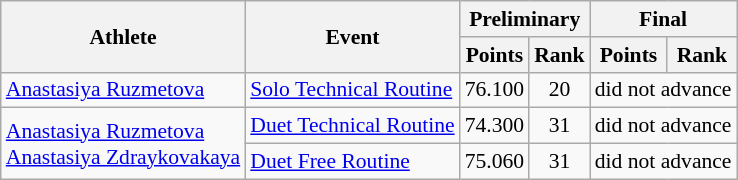<table class=wikitable style="font-size:90%">
<tr>
<th rowspan="2">Athlete</th>
<th rowspan="2">Event</th>
<th colspan="2">Preliminary</th>
<th colspan="2">Final</th>
</tr>
<tr>
<th>Points</th>
<th>Rank</th>
<th>Points</th>
<th>Rank</th>
</tr>
<tr>
<td rowspan="1"><a href='#'>Anastasiya Ruzmetova</a></td>
<td><a href='#'>Solo Technical Routine</a></td>
<td align=center>76.100</td>
<td align=center>20</td>
<td align=center colspan=2>did not advance</td>
</tr>
<tr>
<td rowspan="2"><a href='#'>Anastasiya Ruzmetova</a><br><a href='#'>Anastasiya Zdraykovakaya</a></td>
<td><a href='#'>Duet Technical Routine</a></td>
<td align=center>74.300</td>
<td align=center>31</td>
<td align=center colspan=2>did not advance</td>
</tr>
<tr>
<td><a href='#'>Duet Free Routine</a></td>
<td align=center>75.060</td>
<td align=center>31</td>
<td align=center colspan=2>did not advance</td>
</tr>
</table>
